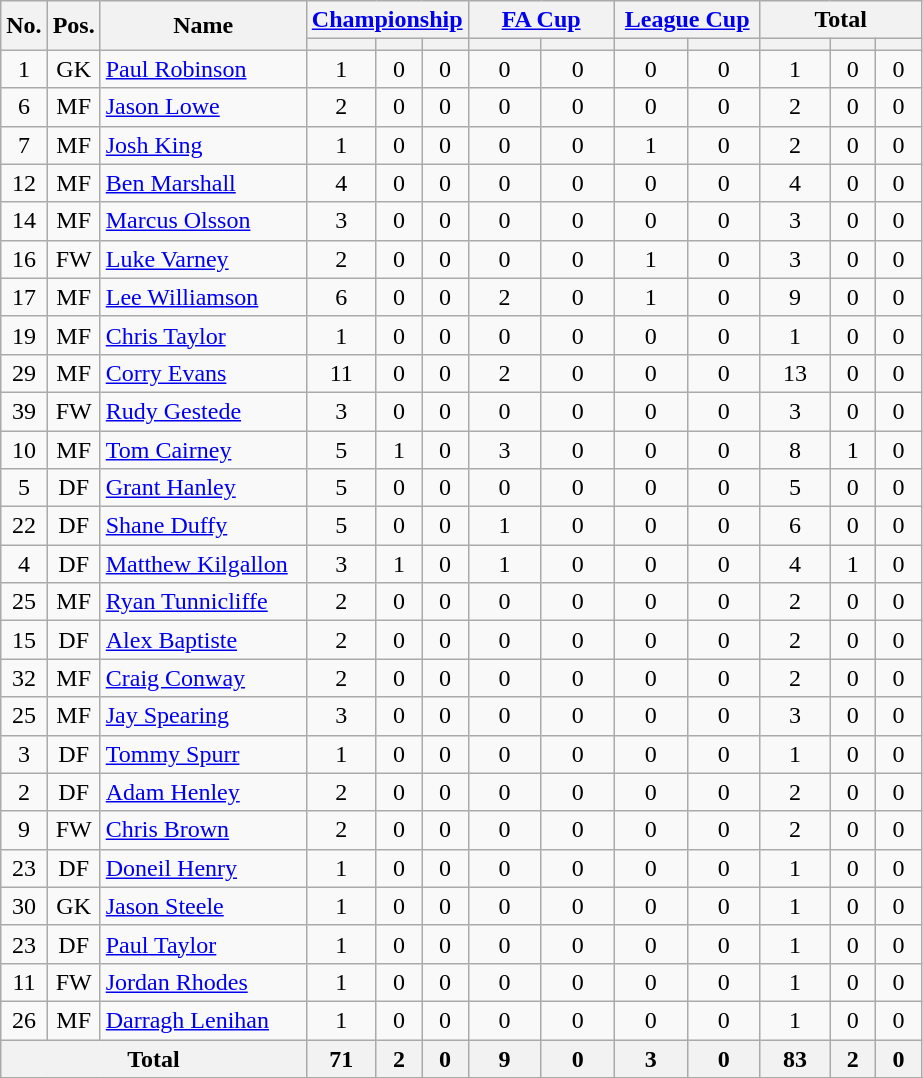<table class="wikitable sortable"  style="text-align: center; font-size:100%;">
<tr>
<th rowspan="2" width= 20>No.</th>
<th rowspan="2" width=20>Pos.</th>
<th rowspan="2" width=130>Name</th>
<th colspan=3 width= 60><a href='#'>Championship</a></th>
<th colspan=2 width= 90><a href='#'>FA Cup</a></th>
<th colspan=2 width= 90><a href='#'>League Cup</a></th>
<th colspan=3 width= 100>Total</th>
</tr>
<tr>
<th></th>
<th></th>
<th></th>
<th></th>
<th></th>
<th></th>
<th></th>
<th></th>
<th></th>
<th></th>
</tr>
<tr>
<td>1</td>
<td>GK</td>
<td align="left"> <a href='#'>Paul Robinson</a></td>
<td>1</td>
<td>0</td>
<td>0</td>
<td>0</td>
<td>0</td>
<td>0</td>
<td>0</td>
<td>1</td>
<td>0</td>
<td>0</td>
</tr>
<tr>
<td>6</td>
<td>MF</td>
<td align="left"> <a href='#'>Jason Lowe</a></td>
<td>2</td>
<td>0</td>
<td>0</td>
<td>0</td>
<td>0</td>
<td>0</td>
<td>0</td>
<td>2</td>
<td>0</td>
<td>0</td>
</tr>
<tr>
<td>7</td>
<td>MF</td>
<td align="left"> <a href='#'>Josh King</a></td>
<td>1</td>
<td>0</td>
<td>0</td>
<td>0</td>
<td>0</td>
<td>1</td>
<td>0</td>
<td>2</td>
<td>0</td>
<td>0</td>
</tr>
<tr>
<td>12</td>
<td>MF</td>
<td align="left"> <a href='#'>Ben Marshall</a></td>
<td>4</td>
<td>0</td>
<td>0</td>
<td>0</td>
<td>0</td>
<td>0</td>
<td>0</td>
<td>4</td>
<td>0</td>
<td>0</td>
</tr>
<tr>
<td>14</td>
<td>MF</td>
<td align="left"> <a href='#'>Marcus Olsson</a></td>
<td>3</td>
<td>0</td>
<td>0</td>
<td>0</td>
<td>0</td>
<td>0</td>
<td>0</td>
<td>3</td>
<td>0</td>
<td>0</td>
</tr>
<tr>
<td>16</td>
<td>FW</td>
<td align="left"> <a href='#'>Luke Varney</a></td>
<td>2</td>
<td>0</td>
<td>0</td>
<td>0</td>
<td>0</td>
<td>1</td>
<td>0</td>
<td>3</td>
<td>0</td>
<td>0</td>
</tr>
<tr>
<td>17</td>
<td>MF</td>
<td align="left"> <a href='#'>Lee Williamson</a></td>
<td>6</td>
<td>0</td>
<td>0</td>
<td>2</td>
<td>0</td>
<td>1</td>
<td>0</td>
<td>9</td>
<td>0</td>
<td>0</td>
</tr>
<tr>
<td>19</td>
<td>MF</td>
<td align="left"> <a href='#'>Chris Taylor</a></td>
<td>1</td>
<td>0</td>
<td>0</td>
<td>0</td>
<td>0</td>
<td>0</td>
<td>0</td>
<td>1</td>
<td>0</td>
<td>0</td>
</tr>
<tr>
<td>29</td>
<td>MF</td>
<td align="left"> <a href='#'>Corry Evans</a></td>
<td>11</td>
<td>0</td>
<td>0</td>
<td>2</td>
<td>0</td>
<td>0</td>
<td>0</td>
<td>13</td>
<td>0</td>
<td>0</td>
</tr>
<tr>
<td>39</td>
<td>FW</td>
<td align="left"> <a href='#'>Rudy Gestede</a></td>
<td>3</td>
<td>0</td>
<td>0</td>
<td>0</td>
<td>0</td>
<td>0</td>
<td>0</td>
<td>3</td>
<td>0</td>
<td>0</td>
</tr>
<tr>
<td>10</td>
<td>MF</td>
<td align="left"> <a href='#'>Tom Cairney</a></td>
<td>5</td>
<td>1</td>
<td>0</td>
<td>3</td>
<td>0</td>
<td>0</td>
<td>0</td>
<td>8</td>
<td>1</td>
<td>0</td>
</tr>
<tr>
<td>5</td>
<td>DF</td>
<td align="left"> <a href='#'>Grant Hanley</a></td>
<td>5</td>
<td>0</td>
<td>0</td>
<td>0</td>
<td>0</td>
<td>0</td>
<td>0</td>
<td>5</td>
<td>0</td>
<td>0</td>
</tr>
<tr>
<td>22</td>
<td>DF</td>
<td align="left"> <a href='#'>Shane Duffy</a></td>
<td>5</td>
<td>0</td>
<td>0</td>
<td>1</td>
<td>0</td>
<td>0</td>
<td>0</td>
<td>6</td>
<td>0</td>
<td>0</td>
</tr>
<tr>
<td>4</td>
<td>DF</td>
<td align="left"> <a href='#'>Matthew Kilgallon</a></td>
<td>3</td>
<td>1</td>
<td>0</td>
<td>1</td>
<td>0</td>
<td>0</td>
<td>0</td>
<td>4</td>
<td>1</td>
<td>0</td>
</tr>
<tr>
<td>25</td>
<td>MF</td>
<td align="left"> <a href='#'>Ryan Tunnicliffe</a></td>
<td>2</td>
<td>0</td>
<td>0</td>
<td>0</td>
<td>0</td>
<td>0</td>
<td>0</td>
<td>2</td>
<td>0</td>
<td>0</td>
</tr>
<tr>
<td>15</td>
<td>DF</td>
<td align="left"> <a href='#'>Alex Baptiste</a></td>
<td>2</td>
<td>0</td>
<td>0</td>
<td>0</td>
<td>0</td>
<td>0</td>
<td>0</td>
<td>2</td>
<td>0</td>
<td>0</td>
</tr>
<tr>
<td>32</td>
<td>MF</td>
<td align="left"> <a href='#'>Craig Conway</a></td>
<td>2</td>
<td>0</td>
<td>0</td>
<td>0</td>
<td>0</td>
<td>0</td>
<td>0</td>
<td>2</td>
<td>0</td>
<td>0</td>
</tr>
<tr>
<td>25</td>
<td>MF</td>
<td align="left"> <a href='#'>Jay Spearing</a></td>
<td>3</td>
<td>0</td>
<td>0</td>
<td>0</td>
<td>0</td>
<td>0</td>
<td>0</td>
<td>3</td>
<td>0</td>
<td>0</td>
</tr>
<tr>
<td>3</td>
<td>DF</td>
<td align="left"> <a href='#'>Tommy Spurr</a></td>
<td>1</td>
<td>0</td>
<td>0</td>
<td>0</td>
<td>0</td>
<td>0</td>
<td>0</td>
<td>1</td>
<td>0</td>
<td>0</td>
</tr>
<tr>
<td>2</td>
<td>DF</td>
<td align="left"> <a href='#'>Adam Henley</a></td>
<td>2</td>
<td>0</td>
<td>0</td>
<td>0</td>
<td>0</td>
<td>0</td>
<td>0</td>
<td>2</td>
<td>0</td>
<td>0</td>
</tr>
<tr>
<td>9</td>
<td>FW</td>
<td align="left"> <a href='#'>Chris Brown</a></td>
<td>2</td>
<td>0</td>
<td>0</td>
<td>0</td>
<td>0</td>
<td>0</td>
<td>0</td>
<td>2</td>
<td>0</td>
<td>0</td>
</tr>
<tr>
<td>23</td>
<td>DF</td>
<td align="left"> <a href='#'>Doneil Henry</a></td>
<td>1</td>
<td>0</td>
<td>0</td>
<td>0</td>
<td>0</td>
<td>0</td>
<td>0</td>
<td>1</td>
<td>0</td>
<td>0</td>
</tr>
<tr>
<td>30</td>
<td>GK</td>
<td align="left"> <a href='#'>Jason Steele</a></td>
<td>1</td>
<td>0</td>
<td>0</td>
<td>0</td>
<td>0</td>
<td>0</td>
<td>0</td>
<td>1</td>
<td>0</td>
<td>0</td>
</tr>
<tr>
<td>23</td>
<td>DF</td>
<td align="left"> <a href='#'>Paul Taylor</a></td>
<td>1</td>
<td>0</td>
<td>0</td>
<td>0</td>
<td>0</td>
<td>0</td>
<td>0</td>
<td>1</td>
<td>0</td>
<td>0</td>
</tr>
<tr>
<td>11</td>
<td>FW</td>
<td align="left"> <a href='#'>Jordan Rhodes</a></td>
<td>1</td>
<td>0</td>
<td>0</td>
<td>0</td>
<td>0</td>
<td>0</td>
<td>0</td>
<td>1</td>
<td>0</td>
<td>0</td>
</tr>
<tr>
<td>26</td>
<td>MF</td>
<td align="left"> <a href='#'>Darragh Lenihan</a></td>
<td>1</td>
<td>0</td>
<td>0</td>
<td>0</td>
<td>0</td>
<td>0</td>
<td>0</td>
<td>1</td>
<td>0</td>
<td>0</td>
</tr>
<tr>
<th colspan=3>Total</th>
<th>71</th>
<th>2</th>
<th>0</th>
<th>9</th>
<th>0</th>
<th>3</th>
<th>0</th>
<th>83</th>
<th>2</th>
<th>0</th>
</tr>
<tr>
</tr>
</table>
